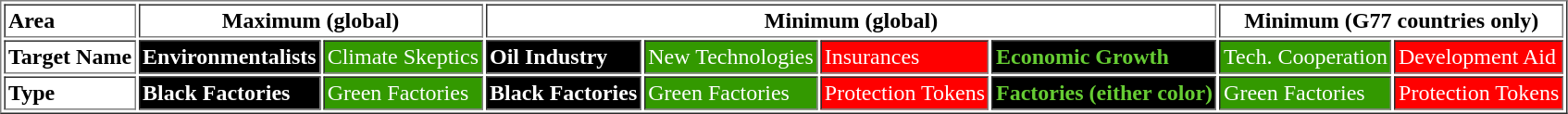<table border="1" cellpadding="2">
<tr>
<td><strong>Area</strong></td>
<td colspan="2" ; align="center"><strong>Maximum (global)</strong></td>
<td colspan="4" ; align="center"><strong>Minimum (global)</strong></td>
<td colspan="2" ; align="center"><strong>Minimum (G77 countries only)</strong></td>
</tr>
<tr>
<td><strong>Target Name</strong></td>
<td style="background-color: #000000; color: #FFFFFF"><strong>Environmentalists</strong></td>
<td style="background-color: #339900; color: #FFFFFF">Climate Skeptics</td>
<td style="background-color: #000000; color: #FFFFFF"><strong>Oil Industry</strong></td>
<td style="background-color: #339900; color: #FFFFFF">New Technologies</td>
<td style="background-color: #FF0000; color: #FFFFFF">Insurances</td>
<td style="background-color: #000000; color: #66CC33"><strong>Economic Growth</strong></td>
<td style="background-color: #339900; color: #FFFFFF">Tech. Cooperation</td>
<td style="background-color: #FF0000; color: #FFFFFF">Development Aid</td>
</tr>
<tr>
<td><strong>Type</strong></td>
<td style="background-color: #000000; color: #FFFFFF"><strong>Black Factories</strong></td>
<td style="background-color: #339900; color: #FFFFFF">Green Factories</td>
<td style="background-color: #000000; color: #FFFFFF"><strong>Black Factories</strong></td>
<td style="background-color: #339900; color: #FFFFFF">Green Factories</td>
<td style="background-color: #FF0000; color: #FFFFFF">Protection Tokens</td>
<td style="background-color: #000000; color: #66CC33"><strong>Factories (either color)</strong></td>
<td style="background-color: #339900; color: #FFFFFF">Green Factories</td>
<td style="background-color: #FF0000; color: #FFFFFF">Protection Tokens</td>
</tr>
</table>
